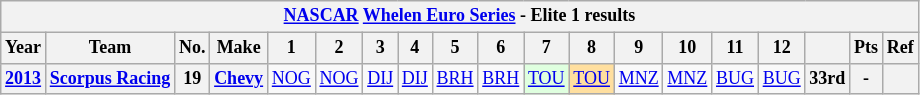<table class="wikitable" style="text-align:center; font-size:75%">
<tr>
<th colspan=21><a href='#'>NASCAR</a> <a href='#'>Whelen Euro Series</a> - Elite 1 results</th>
</tr>
<tr>
<th>Year</th>
<th>Team</th>
<th>No.</th>
<th>Make</th>
<th>1</th>
<th>2</th>
<th>3</th>
<th>4</th>
<th>5</th>
<th>6</th>
<th>7</th>
<th>8</th>
<th>9</th>
<th>10</th>
<th>11</th>
<th>12</th>
<th></th>
<th>Pts</th>
<th>Ref</th>
</tr>
<tr>
<th><a href='#'>2013</a></th>
<th><a href='#'>Scorpus Racing</a></th>
<th>19</th>
<th><a href='#'>Chevy</a></th>
<td><a href='#'>NOG</a></td>
<td><a href='#'>NOG</a></td>
<td><a href='#'>DIJ</a></td>
<td><a href='#'>DIJ</a></td>
<td><a href='#'>BRH</a></td>
<td><a href='#'>BRH</a></td>
<td style="background:#DFFFDF;"><a href='#'>TOU</a><br></td>
<td style="background:#FFDF9F;"><a href='#'>TOU</a><br></td>
<td><a href='#'>MNZ</a></td>
<td><a href='#'>MNZ</a></td>
<td><a href='#'>BUG</a></td>
<td><a href='#'>BUG</a></td>
<th>33rd</th>
<th>-</th>
<th></th>
</tr>
</table>
